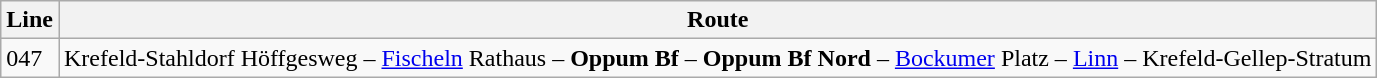<table class="wikitable">
<tr class="hintergrundfarbe6">
<th>Line</th>
<th>Route</th>
</tr>
<tr>
<td>047</td>
<td>Krefeld-Stahldorf Höffgesweg – <a href='#'>Fischeln</a> Rathaus – <strong>Oppum Bf</strong> – <strong>Oppum Bf Nord</strong> – <a href='#'>Bockumer</a> Platz – <a href='#'>Linn</a> – Krefeld-Gellep-Stratum</td>
</tr>
</table>
